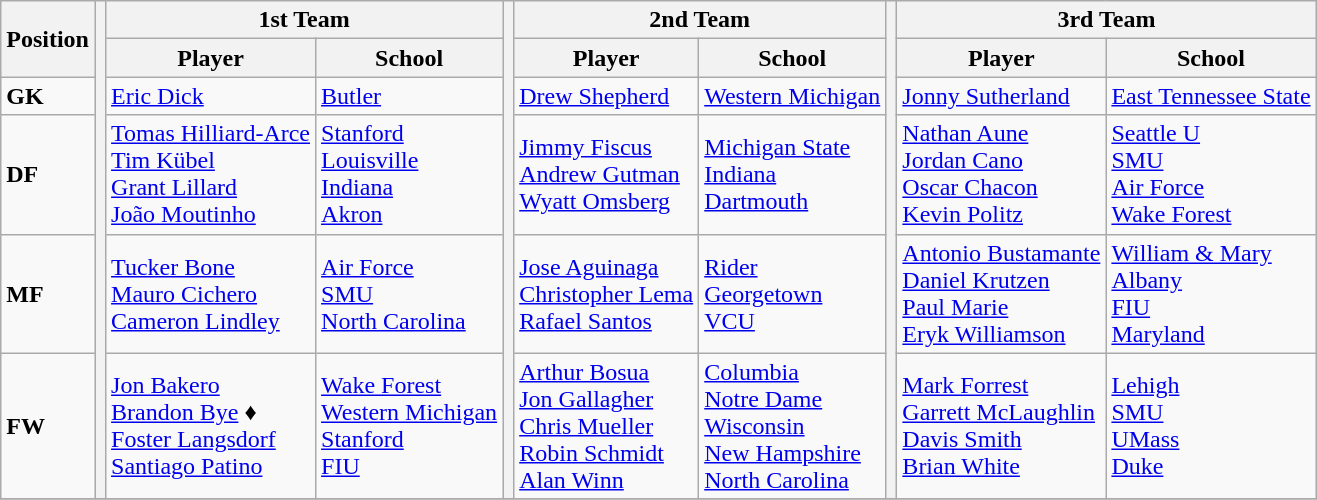<table class="wikitable" border="1">
<tr>
<th rowspan="2">Position</th>
<th rowspan="6"></th>
<th colspan="2">1st Team</th>
<th rowspan="6"></th>
<th colspan="2">2nd Team</th>
<th rowspan="6"></th>
<th colspan="2">3rd Team</th>
</tr>
<tr>
<th>Player</th>
<th>School</th>
<th>Player</th>
<th>School</th>
<th>Player</th>
<th>School</th>
</tr>
<tr>
<td><strong>GK</strong></td>
<td><a href='#'>Eric Dick</a></td>
<td><a href='#'>Butler</a></td>
<td><a href='#'>Drew Shepherd</a></td>
<td><a href='#'>Western Michigan</a></td>
<td><a href='#'>Jonny Sutherland</a></td>
<td><a href='#'>East Tennessee State</a></td>
</tr>
<tr>
<td><strong>DF</strong></td>
<td><a href='#'>Tomas Hilliard-Arce</a><br><a href='#'>Tim Kübel</a><br><a href='#'>Grant Lillard</a><br><a href='#'>João Moutinho</a></td>
<td><a href='#'>Stanford</a><br><a href='#'>Louisville</a><br><a href='#'>Indiana</a><br><a href='#'>Akron</a></td>
<td><a href='#'>Jimmy Fiscus</a><br><a href='#'>Andrew Gutman</a><br><a href='#'>Wyatt Omsberg</a></td>
<td><a href='#'>Michigan State</a><br><a href='#'>Indiana</a><br><a href='#'>Dartmouth</a></td>
<td><a href='#'>Nathan Aune</a><br><a href='#'>Jordan Cano</a><br><a href='#'>Oscar Chacon</a><br><a href='#'>Kevin Politz</a></td>
<td><a href='#'>Seattle U</a><br><a href='#'>SMU</a><br><a href='#'>Air Force</a><br><a href='#'>Wake Forest</a></td>
</tr>
<tr>
<td><strong>MF</strong></td>
<td><a href='#'>Tucker Bone</a><br><a href='#'>Mauro Cichero</a><br><a href='#'>Cameron Lindley</a></td>
<td><a href='#'>Air Force</a><br><a href='#'>SMU</a><br><a href='#'>North Carolina</a></td>
<td><a href='#'>Jose Aguinaga</a><br><a href='#'>Christopher Lema</a><br><a href='#'>Rafael Santos</a></td>
<td><a href='#'>Rider</a><br><a href='#'>Georgetown</a><br><a href='#'>VCU</a></td>
<td><a href='#'>Antonio Bustamante</a><br><a href='#'>Daniel Krutzen</a><br><a href='#'>Paul Marie</a><br><a href='#'>Eryk Williamson</a></td>
<td><a href='#'>William & Mary</a><br><a href='#'>Albany</a><br><a href='#'>FIU</a><br><a href='#'>Maryland</a></td>
</tr>
<tr>
<td><strong>FW</strong></td>
<td><a href='#'>Jon Bakero</a><br><a href='#'>Brandon Bye</a> ♦<br><a href='#'>Foster Langsdorf</a><br><a href='#'>Santiago Patino</a></td>
<td><a href='#'>Wake Forest</a><br><a href='#'>Western Michigan</a><br><a href='#'>Stanford</a><br><a href='#'>FIU</a></td>
<td><a href='#'>Arthur Bosua</a><br><a href='#'>Jon Gallagher</a><br><a href='#'>Chris Mueller</a><br><a href='#'>Robin Schmidt</a><br><a href='#'>Alan Winn</a></td>
<td><a href='#'>Columbia</a><br><a href='#'>Notre Dame</a><br><a href='#'>Wisconsin</a><br><a href='#'>New Hampshire</a><br><a href='#'>North Carolina</a></td>
<td><a href='#'>Mark Forrest</a><br><a href='#'>Garrett McLaughlin</a><br><a href='#'>Davis Smith</a><br><a href='#'>Brian White</a></td>
<td><a href='#'>Lehigh</a><br><a href='#'>SMU</a><br><a href='#'>UMass</a><br><a href='#'>Duke</a></td>
</tr>
<tr>
</tr>
</table>
